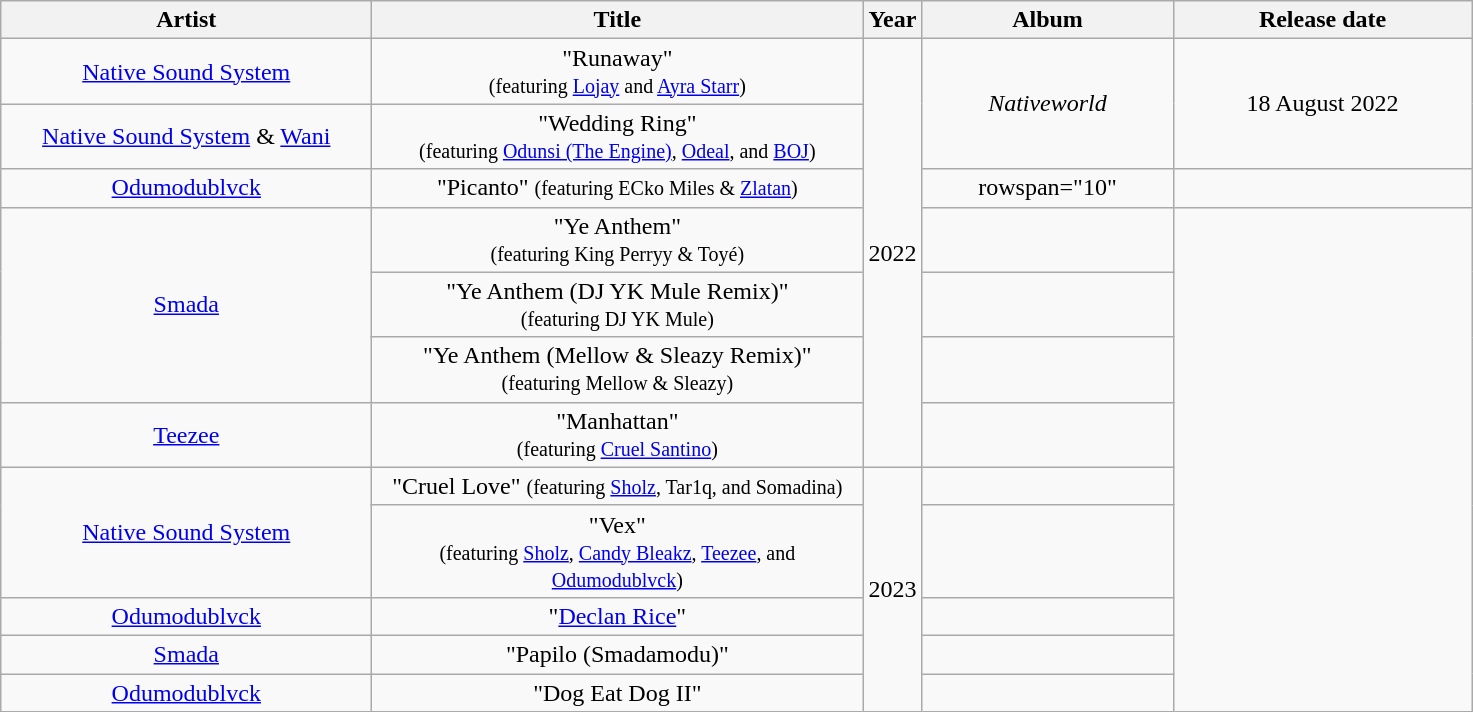<table class="wikitable plainrowheaders" style="text-align:center;" border="1">
<tr>
<th style="width:15em;">Artist</th>
<th style="width:20em;">Title</th>
<th style="width:2em;">Year</th>
<th style="width:10em;">Album</th>
<th style="width:12em;">Release date</th>
</tr>
<tr>
<td><a href='#'>Native Sound System</a></td>
<td>"Runaway"<br><small>(featuring <a href='#'>Lojay</a> and <a href='#'>Ayra Starr</a>)</small></td>
<td rowspan="7">2022</td>
<td rowspan="2"><em>Nativeworld</em></td>
<td rowspan="2">18 August 2022</td>
</tr>
<tr>
<td><a href='#'>Native Sound System</a> & <a href='#'>Wani</a></td>
<td>"Wedding Ring"<br><small>(featuring <a href='#'>Odunsi (The Engine)</a>, <a href='#'>Odeal</a>, and <a href='#'>BOJ</a>)</small></td>
</tr>
<tr>
<td><a href='#'>Odumodublvck</a></td>
<td>"Picanto" <small>(featuring ECko Miles & <a href='#'>Zlatan</a>)</small></td>
<td>rowspan="10" </td>
<td></td>
</tr>
<tr>
<td rowspan="3"><a href='#'>Smada</a></td>
<td>"Ye Anthem" <br><small>(featuring King Perryy & Toyé)</small></td>
<td></td>
</tr>
<tr>
<td>"Ye Anthem (DJ YK Mule Remix)" <br><small>(featuring DJ YK Mule)</small></td>
<td></td>
</tr>
<tr>
<td>"Ye Anthem (Mellow & Sleazy Remix)" <br><small>(featuring Mellow & Sleazy)</small></td>
<td></td>
</tr>
<tr>
<td><a href='#'>Teezee</a></td>
<td>"Manhattan" <br><small>(featuring <a href='#'>Cruel Santino</a>)</small></td>
<td></td>
</tr>
<tr>
<td rowspan="2"><a href='#'>Native Sound System</a></td>
<td>"Cruel Love" <small>(featuring <a href='#'>Sholz</a>, Tar1q, and Somadina)</small></td>
<td rowspan="5">2023</td>
<td></td>
</tr>
<tr>
<td>"Vex" <br><small>(featuring <a href='#'>Sholz</a>, <a href='#'>Candy Bleakz</a>, <a href='#'>Teezee</a>, and <a href='#'>Odumodublvck</a>)</small></td>
<td></td>
</tr>
<tr>
<td><a href='#'>Odumodublvck</a></td>
<td>"<a href='#'>Declan Rice</a>"</td>
<td></td>
</tr>
<tr>
<td><a href='#'>Smada</a></td>
<td>"Papilo (Smadamodu)" <br></td>
<td></td>
</tr>
<tr>
<td><a href='#'>Odumodublvck</a></td>
<td>"Dog Eat Dog II" <br></td>
<td></td>
</tr>
</table>
